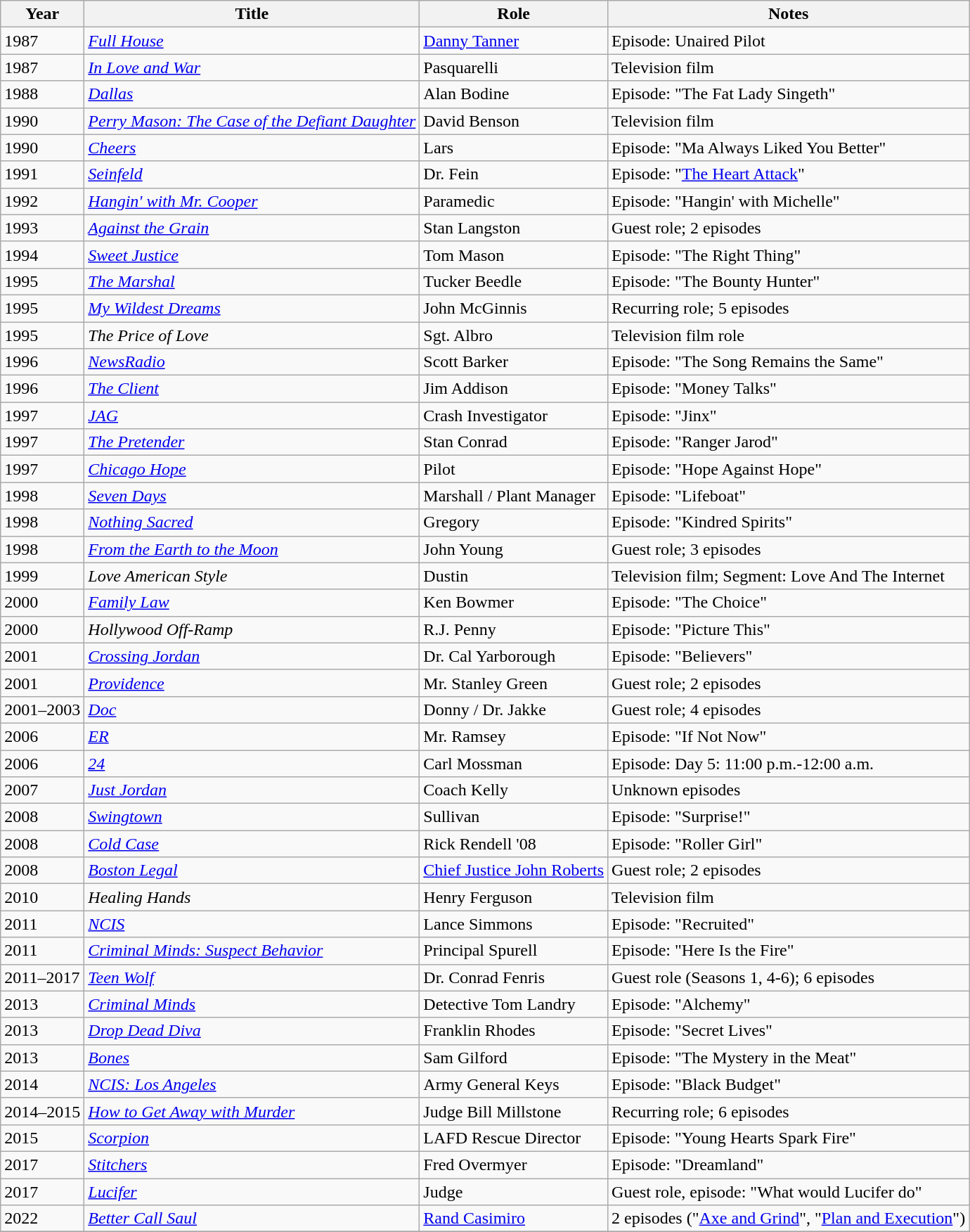<table class="wikitable">
<tr>
<th>Year</th>
<th>Title</th>
<th>Role</th>
<th>Notes</th>
</tr>
<tr>
<td>1987</td>
<td><em><a href='#'>Full House</a></em></td>
<td><a href='#'>Danny Tanner</a></td>
<td>Episode: Unaired Pilot</td>
</tr>
<tr>
<td>1987</td>
<td><em><a href='#'>In Love and War</a></em></td>
<td>Pasquarelli</td>
<td>Television film</td>
</tr>
<tr>
<td>1988</td>
<td><em><a href='#'>Dallas</a></em></td>
<td>Alan Bodine</td>
<td>Episode: "The Fat Lady Singeth"</td>
</tr>
<tr>
<td>1990</td>
<td><em><a href='#'>Perry Mason: The Case of the Defiant Daughter</a></em></td>
<td>David Benson</td>
<td>Television film</td>
</tr>
<tr>
<td>1990</td>
<td><em><a href='#'>Cheers</a></em></td>
<td>Lars</td>
<td>Episode: "Ma Always Liked You Better"</td>
</tr>
<tr>
<td>1991</td>
<td><em><a href='#'>Seinfeld</a></em></td>
<td>Dr. Fein</td>
<td>Episode: "<a href='#'>The Heart Attack</a>"</td>
</tr>
<tr>
<td>1992</td>
<td><em><a href='#'>Hangin' with Mr. Cooper</a></em></td>
<td>Paramedic</td>
<td>Episode: "Hangin' with Michelle"</td>
</tr>
<tr>
<td>1993</td>
<td><em><a href='#'>Against the Grain</a></em></td>
<td>Stan Langston</td>
<td>Guest role; 2 episodes</td>
</tr>
<tr>
<td>1994</td>
<td><em><a href='#'>Sweet Justice</a></em></td>
<td>Tom Mason</td>
<td>Episode: "The Right Thing"</td>
</tr>
<tr>
<td>1995</td>
<td><em><a href='#'>The Marshal</a></em></td>
<td>Tucker Beedle</td>
<td>Episode: "The Bounty Hunter"</td>
</tr>
<tr>
<td>1995</td>
<td><em><a href='#'>My Wildest Dreams</a></em></td>
<td>John McGinnis</td>
<td>Recurring role; 5 episodes</td>
</tr>
<tr>
<td>1995</td>
<td><em>The Price of Love</em></td>
<td>Sgt. Albro</td>
<td>Television film role</td>
</tr>
<tr>
<td>1996</td>
<td><em><a href='#'>NewsRadio</a></em></td>
<td>Scott Barker</td>
<td>Episode: "The Song Remains the Same"</td>
</tr>
<tr>
<td>1996</td>
<td><em><a href='#'>The Client</a></em></td>
<td>Jim Addison</td>
<td>Episode: "Money Talks"</td>
</tr>
<tr>
<td>1997</td>
<td><em><a href='#'>JAG</a></em></td>
<td>Crash Investigator</td>
<td>Episode: "Jinx"</td>
</tr>
<tr>
<td>1997</td>
<td><em><a href='#'>The Pretender</a></em></td>
<td>Stan Conrad</td>
<td>Episode: "Ranger Jarod"</td>
</tr>
<tr>
<td>1997</td>
<td><em><a href='#'>Chicago Hope</a></em></td>
<td>Pilot</td>
<td>Episode: "Hope Against Hope"</td>
</tr>
<tr>
<td>1998</td>
<td><em><a href='#'>Seven Days</a></em></td>
<td>Marshall / Plant Manager</td>
<td>Episode: "Lifeboat"</td>
</tr>
<tr>
<td>1998</td>
<td><em><a href='#'>Nothing Sacred</a></em></td>
<td>Gregory</td>
<td>Episode: "Kindred Spirits"</td>
</tr>
<tr>
<td>1998</td>
<td><em><a href='#'>From the Earth to the Moon</a></em></td>
<td>John Young</td>
<td>Guest role; 3 episodes</td>
</tr>
<tr>
<td>1999</td>
<td><em>Love American Style</em></td>
<td>Dustin</td>
<td>Television film; Segment: Love And The Internet</td>
</tr>
<tr>
<td>2000</td>
<td><em><a href='#'>Family Law</a></em></td>
<td>Ken Bowmer</td>
<td>Episode: "The Choice"</td>
</tr>
<tr>
<td>2000</td>
<td><em>Hollywood Off-Ramp</em></td>
<td>R.J. Penny</td>
<td>Episode: "Picture This"</td>
</tr>
<tr>
<td>2001</td>
<td><em><a href='#'>Crossing Jordan</a></em></td>
<td>Dr. Cal Yarborough</td>
<td>Episode: "Believers"</td>
</tr>
<tr>
<td>2001</td>
<td><em><a href='#'>Providence</a></em></td>
<td>Mr. Stanley Green</td>
<td>Guest role; 2 episodes</td>
</tr>
<tr>
<td>2001–2003</td>
<td><em><a href='#'>Doc</a></em></td>
<td>Donny / Dr. Jakke</td>
<td>Guest role; 4 episodes</td>
</tr>
<tr>
<td>2006</td>
<td><em><a href='#'>ER</a></em></td>
<td>Mr. Ramsey</td>
<td>Episode: "If Not Now"</td>
</tr>
<tr>
<td>2006</td>
<td><em><a href='#'>24</a></em></td>
<td>Carl Mossman</td>
<td>Episode: Day 5: 11:00 p.m.-12:00 a.m.</td>
</tr>
<tr>
<td>2007</td>
<td><em><a href='#'>Just Jordan</a></em></td>
<td>Coach Kelly</td>
<td>Unknown episodes</td>
</tr>
<tr>
<td>2008</td>
<td><em><a href='#'>Swingtown</a></em></td>
<td>Sullivan</td>
<td>Episode: "Surprise!"</td>
</tr>
<tr>
<td>2008</td>
<td><em><a href='#'>Cold Case</a></em></td>
<td>Rick Rendell '08</td>
<td>Episode: "Roller Girl"</td>
</tr>
<tr>
<td>2008</td>
<td><em><a href='#'>Boston Legal</a></em></td>
<td><a href='#'>Chief Justice John Roberts</a></td>
<td>Guest role; 2 episodes</td>
</tr>
<tr>
<td>2010</td>
<td><em>Healing Hands</em></td>
<td>Henry Ferguson</td>
<td>Television film</td>
</tr>
<tr>
<td>2011</td>
<td><em><a href='#'>NCIS</a></em></td>
<td>Lance Simmons</td>
<td>Episode: "Recruited"</td>
</tr>
<tr>
<td>2011</td>
<td><em><a href='#'>Criminal Minds: Suspect Behavior</a></em></td>
<td>Principal Spurell</td>
<td>Episode: "Here Is the Fire"</td>
</tr>
<tr>
<td>2011–2017</td>
<td><em><a href='#'>Teen Wolf</a></em></td>
<td>Dr. Conrad Fenris</td>
<td>Guest role (Seasons 1, 4-6); 6 episodes</td>
</tr>
<tr>
<td>2013</td>
<td><em><a href='#'>Criminal Minds</a></em></td>
<td>Detective Tom Landry</td>
<td>Episode: "Alchemy"</td>
</tr>
<tr>
<td>2013</td>
<td><em><a href='#'>Drop Dead Diva</a></em></td>
<td>Franklin Rhodes</td>
<td>Episode: "Secret Lives"</td>
</tr>
<tr>
<td>2013</td>
<td><em><a href='#'>Bones</a></em></td>
<td>Sam Gilford</td>
<td>Episode: "The Mystery in the Meat"</td>
</tr>
<tr>
<td>2014</td>
<td><em><a href='#'>NCIS: Los Angeles</a></em></td>
<td>Army General Keys</td>
<td>Episode: "Black Budget"</td>
</tr>
<tr>
<td>2014–2015</td>
<td><em><a href='#'>How to Get Away with Murder</a></em></td>
<td>Judge Bill Millstone</td>
<td>Recurring role; 6 episodes</td>
</tr>
<tr>
<td>2015</td>
<td><em><a href='#'>Scorpion</a></em></td>
<td>LAFD Rescue Director</td>
<td>Episode: "Young Hearts Spark Fire"</td>
</tr>
<tr>
<td>2017</td>
<td><em><a href='#'>Stitchers</a></em></td>
<td>Fred Overmyer</td>
<td>Episode: "Dreamland"</td>
</tr>
<tr>
<td>2017</td>
<td><em> <a href='#'>Lucifer</a></em></td>
<td>Judge</td>
<td>Guest role, episode: "What would Lucifer do"</td>
</tr>
<tr>
<td>2022</td>
<td><em><a href='#'>Better Call Saul</a></em></td>
<td><a href='#'>Rand Casimiro</a></td>
<td>2 episodes ("<a href='#'>Axe and Grind</a>", "<a href='#'>Plan and Execution</a>")</td>
</tr>
<tr>
</tr>
</table>
